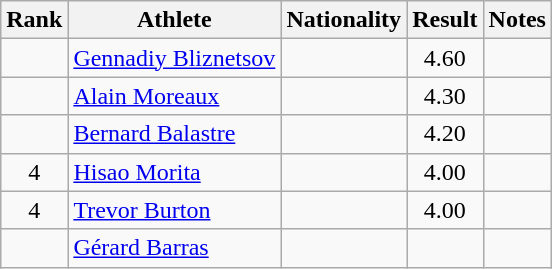<table class="wikitable sortable" style="text-align:center">
<tr>
<th>Rank</th>
<th>Athlete</th>
<th>Nationality</th>
<th>Result</th>
<th>Notes</th>
</tr>
<tr>
<td></td>
<td align=left><a href='#'>Gennadiy Bliznetsov</a></td>
<td align=left></td>
<td>4.60</td>
<td></td>
</tr>
<tr>
<td></td>
<td align=left><a href='#'>Alain Moreaux</a></td>
<td align=left></td>
<td>4.30</td>
<td></td>
</tr>
<tr>
<td></td>
<td align=left><a href='#'>Bernard Balastre</a></td>
<td align=left></td>
<td>4.20</td>
<td></td>
</tr>
<tr>
<td>4</td>
<td align=left><a href='#'>Hisao Morita</a></td>
<td align=left></td>
<td>4.00</td>
<td></td>
</tr>
<tr>
<td>4</td>
<td align=left><a href='#'>Trevor Burton</a></td>
<td align=left></td>
<td>4.00</td>
<td></td>
</tr>
<tr>
<td></td>
<td align=left><a href='#'>Gérard Barras</a></td>
<td align=left></td>
<td></td>
<td></td>
</tr>
</table>
